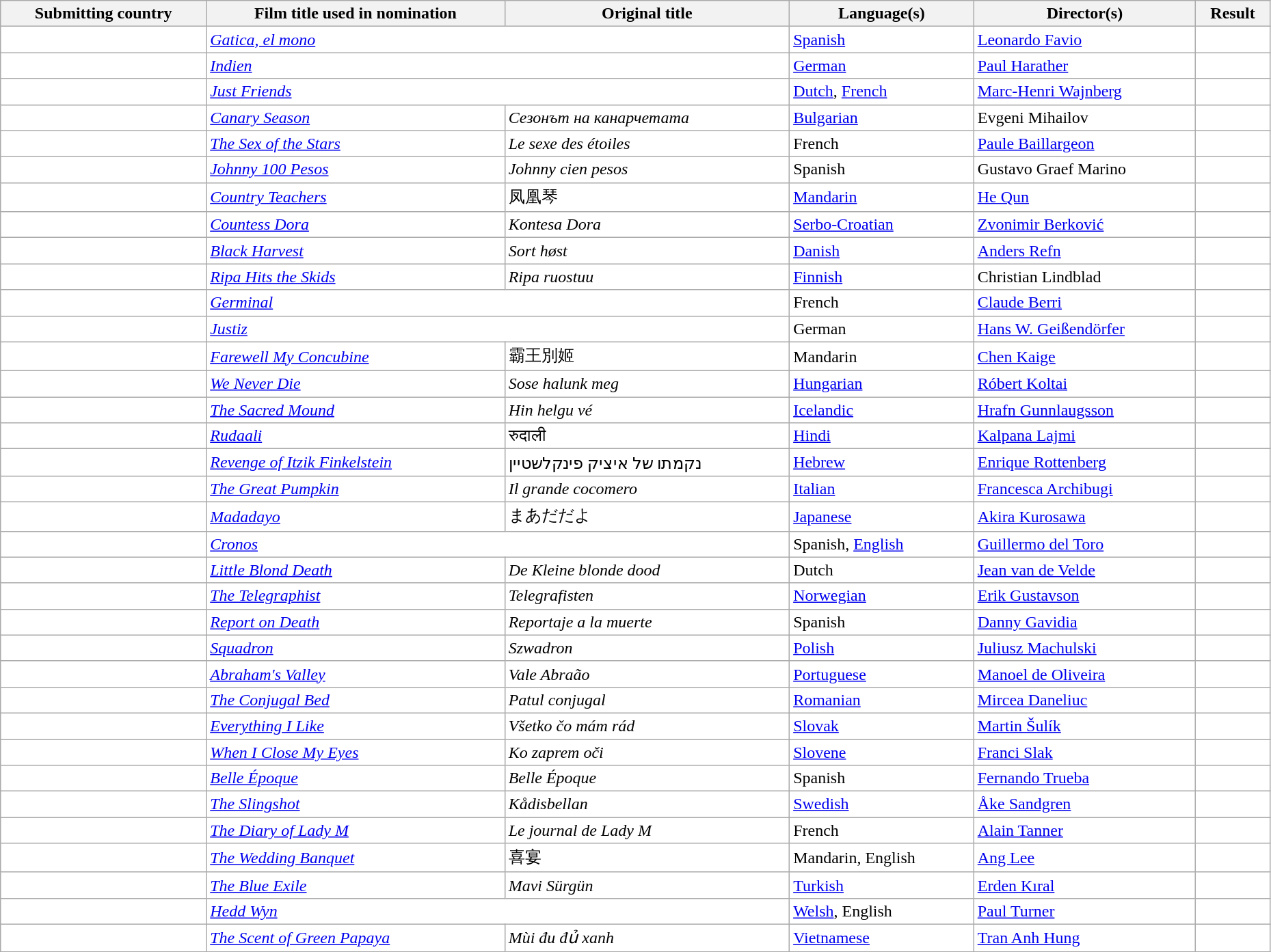<table class="wikitable sortable" width="98%" style="background:#ffffff;">
<tr>
<th>Submitting country</th>
<th>Film title used in nomination</th>
<th>Original title</th>
<th>Language(s)</th>
<th>Director(s)</th>
<th>Result</th>
</tr>
<tr>
<td></td>
<td colspan="2"><em><a href='#'>Gatica, el mono</a></em></td>
<td><a href='#'>Spanish</a></td>
<td><a href='#'>Leonardo Favio</a></td>
<td></td>
</tr>
<tr>
<td></td>
<td colspan="2"><em><a href='#'>Indien</a></em></td>
<td><a href='#'>German</a></td>
<td><a href='#'>Paul Harather</a></td>
<td></td>
</tr>
<tr>
<td></td>
<td colspan="2"><em><a href='#'>Just Friends</a></em></td>
<td><a href='#'>Dutch</a>, <a href='#'>French</a></td>
<td><a href='#'>Marc-Henri Wajnberg</a></td>
<td></td>
</tr>
<tr>
<td></td>
<td><em><a href='#'>Canary Season</a></em></td>
<td><em>Сезонът на канарчетата</em></td>
<td><a href='#'>Bulgarian</a></td>
<td>Evgeni Mihailov</td>
<td></td>
</tr>
<tr>
<td></td>
<td><em><a href='#'>The Sex of the Stars</a></em></td>
<td><em>Le sexe des étoiles</em></td>
<td>French</td>
<td><a href='#'>Paule Baillargeon</a></td>
<td></td>
</tr>
<tr>
<td></td>
<td><em><a href='#'>Johnny 100 Pesos</a></em></td>
<td><em>Johnny cien pesos</em></td>
<td>Spanish</td>
<td>Gustavo Graef Marino</td>
<td></td>
</tr>
<tr>
<td></td>
<td><em><a href='#'>Country Teachers</a></em></td>
<td>凤凰琴</td>
<td><a href='#'>Mandarin</a></td>
<td><a href='#'>He Qun</a></td>
<td></td>
</tr>
<tr>
<td></td>
<td><em><a href='#'>Countess Dora</a></em></td>
<td><em>Kontesa Dora</em></td>
<td><a href='#'>Serbo-Croatian</a></td>
<td><a href='#'>Zvonimir Berković</a></td>
<td></td>
</tr>
<tr>
<td></td>
<td><em><a href='#'>Black Harvest</a></em></td>
<td><em>Sort høst</em></td>
<td><a href='#'>Danish</a></td>
<td><a href='#'>Anders Refn</a></td>
<td></td>
</tr>
<tr>
<td></td>
<td><em><a href='#'>Ripa Hits the Skids</a></em></td>
<td><em>Ripa ruostuu</em></td>
<td><a href='#'>Finnish</a></td>
<td>Christian Lindblad</td>
<td></td>
</tr>
<tr>
<td></td>
<td colspan="2"><em><a href='#'>Germinal</a></em></td>
<td>French</td>
<td><a href='#'>Claude Berri</a></td>
<td></td>
</tr>
<tr>
<td></td>
<td colspan="2"><em><a href='#'>Justiz</a></em></td>
<td>German</td>
<td><a href='#'>Hans W. Geißendörfer</a></td>
<td></td>
</tr>
<tr>
<td></td>
<td><em><a href='#'>Farewell My Concubine</a></em></td>
<td>霸王別姬</td>
<td>Mandarin</td>
<td><a href='#'>Chen Kaige</a></td>
<td></td>
</tr>
<tr>
<td></td>
<td><em><a href='#'>We Never Die</a></em></td>
<td><em>Sose halunk meg</em></td>
<td><a href='#'>Hungarian</a></td>
<td><a href='#'>Róbert Koltai</a></td>
<td></td>
</tr>
<tr>
<td></td>
<td><em><a href='#'>The Sacred Mound</a></em></td>
<td><em>Hin helgu vé</em></td>
<td><a href='#'>Icelandic</a></td>
<td><a href='#'>Hrafn Gunnlaugsson</a></td>
<td></td>
</tr>
<tr>
<td></td>
<td><em><a href='#'>Rudaali</a></em></td>
<td>रुदाली</td>
<td><a href='#'>Hindi</a></td>
<td><a href='#'>Kalpana Lajmi</a></td>
<td></td>
</tr>
<tr>
<td></td>
<td><em><a href='#'>Revenge of Itzik Finkelstein</a></em></td>
<td>נקמתו של איציק פינקלשטיין</td>
<td><a href='#'>Hebrew</a></td>
<td><a href='#'>Enrique Rottenberg</a></td>
<td></td>
</tr>
<tr>
<td></td>
<td><em><a href='#'>The Great Pumpkin</a></em></td>
<td><em>Il grande cocomero</em></td>
<td><a href='#'>Italian</a></td>
<td><a href='#'>Francesca Archibugi</a></td>
<td></td>
</tr>
<tr>
<td></td>
<td><em><a href='#'>Madadayo</a></em></td>
<td>まあだだよ</td>
<td><a href='#'>Japanese</a></td>
<td><a href='#'>Akira Kurosawa</a></td>
<td></td>
</tr>
<tr>
<td></td>
<td colspan="2"><em><a href='#'>Cronos</a></em></td>
<td>Spanish, <a href='#'>English</a></td>
<td><a href='#'>Guillermo del Toro</a></td>
<td></td>
</tr>
<tr>
<td></td>
<td><em><a href='#'>Little Blond Death</a></em></td>
<td><em>De Kleine blonde dood</em></td>
<td>Dutch</td>
<td><a href='#'>Jean van de Velde</a></td>
<td></td>
</tr>
<tr>
<td></td>
<td><em><a href='#'>The Telegraphist</a></em></td>
<td><em>Telegrafisten</em></td>
<td><a href='#'>Norwegian</a></td>
<td><a href='#'>Erik Gustavson</a></td>
<td></td>
</tr>
<tr>
<td></td>
<td><em><a href='#'>Report on Death</a></em></td>
<td><em>Reportaje a la muerte</em></td>
<td>Spanish</td>
<td><a href='#'>Danny Gavidia</a></td>
<td></td>
</tr>
<tr>
<td></td>
<td><em><a href='#'>Squadron</a></em></td>
<td><em>Szwadron</em></td>
<td><a href='#'>Polish</a></td>
<td><a href='#'>Juliusz Machulski</a></td>
<td></td>
</tr>
<tr>
<td></td>
<td><em><a href='#'>Abraham's Valley</a></em></td>
<td><em>Vale Abraão</em></td>
<td><a href='#'>Portuguese</a></td>
<td><a href='#'>Manoel de Oliveira</a></td>
<td></td>
</tr>
<tr>
<td></td>
<td><em><a href='#'>The Conjugal Bed</a></em></td>
<td><em>Patul conjugal</em></td>
<td><a href='#'>Romanian</a></td>
<td><a href='#'>Mircea Daneliuc</a></td>
<td></td>
</tr>
<tr>
<td></td>
<td><em><a href='#'>Everything I Like</a></em></td>
<td><em>Všetko čo mám rád</em></td>
<td><a href='#'>Slovak</a></td>
<td><a href='#'>Martin Šulík</a></td>
<td></td>
</tr>
<tr>
<td></td>
<td><em><a href='#'>When I Close My Eyes</a></em></td>
<td><em>Ko zaprem oči</em></td>
<td><a href='#'>Slovene</a></td>
<td><a href='#'>Franci Slak</a></td>
<td></td>
</tr>
<tr>
<td></td>
<td><em><a href='#'>Belle Époque</a></em></td>
<td><em>Belle Époque</em></td>
<td>Spanish</td>
<td><a href='#'>Fernando Trueba</a></td>
<td></td>
</tr>
<tr>
<td></td>
<td><em><a href='#'>The Slingshot</a></em></td>
<td><em>Kådisbellan</em></td>
<td><a href='#'>Swedish</a></td>
<td><a href='#'>Åke Sandgren</a></td>
<td></td>
</tr>
<tr>
<td></td>
<td><em><a href='#'>The Diary of Lady M</a></em></td>
<td><em>Le journal de Lady M</em></td>
<td>French</td>
<td><a href='#'>Alain Tanner</a></td>
<td></td>
</tr>
<tr>
<td></td>
<td><em><a href='#'>The Wedding Banquet</a></em></td>
<td>喜宴</td>
<td>Mandarin, English</td>
<td><a href='#'>Ang Lee</a></td>
<td></td>
</tr>
<tr>
<td></td>
<td><em><a href='#'>The Blue Exile</a></em></td>
<td><em>Mavi Sürgün</em></td>
<td><a href='#'>Turkish</a></td>
<td><a href='#'>Erden Kıral</a></td>
<td></td>
</tr>
<tr>
<td></td>
<td colspan="2"><em><a href='#'>Hedd Wyn</a></em></td>
<td><a href='#'>Welsh</a>, English</td>
<td><a href='#'>Paul Turner</a></td>
<td></td>
</tr>
<tr>
<td></td>
<td><em><a href='#'>The Scent of Green Papaya</a></em></td>
<td><em>Mùi đu đủ xanh</em></td>
<td><a href='#'>Vietnamese</a></td>
<td><a href='#'>Tran Anh Hung</a></td>
<td></td>
</tr>
</table>
